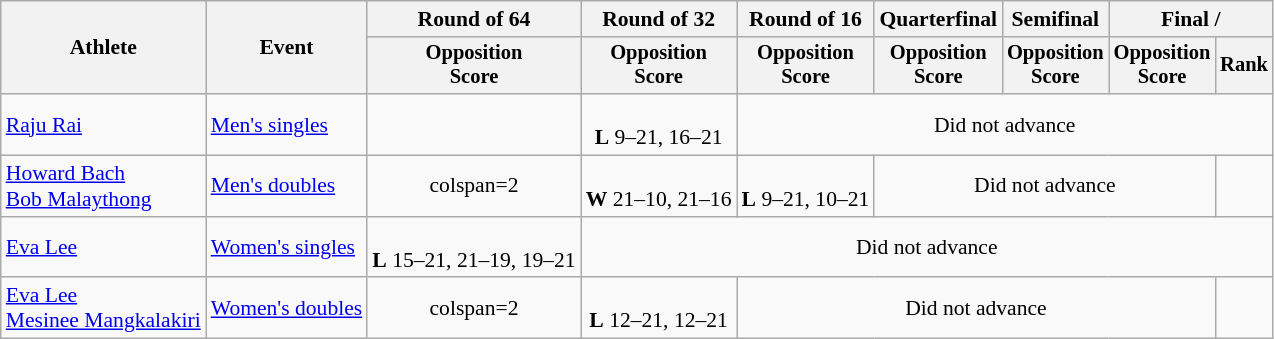<table class=wikitable style=font-size:90%;text-align:center>
<tr>
<th rowspan=2>Athlete</th>
<th rowspan=2>Event</th>
<th>Round of 64</th>
<th>Round of 32</th>
<th>Round of 16</th>
<th>Quarterfinal</th>
<th>Semifinal</th>
<th colspan=2>Final / </th>
</tr>
<tr style=font-size:95%>
<th>Opposition<br>Score</th>
<th>Opposition<br>Score</th>
<th>Opposition<br>Score</th>
<th>Opposition<br>Score</th>
<th>Opposition<br>Score</th>
<th>Opposition<br>Score</th>
<th>Rank</th>
</tr>
<tr>
<td align=left><a href='#'>Raju Rai</a></td>
<td align=left><a href='#'>Men's singles</a></td>
<td></td>
<td><br><strong>L</strong> 9–21, 16–21</td>
<td colspan=5>Did not advance</td>
</tr>
<tr>
<td align=left><a href='#'>Howard Bach</a><br><a href='#'>Bob Malaythong</a></td>
<td align=left><a href='#'>Men's doubles</a></td>
<td>colspan=2 </td>
<td><br><strong>W</strong> 21–10, 21–16</td>
<td><br><strong>L</strong> 9–21, 10–21</td>
<td colspan=3>Did not advance</td>
</tr>
<tr>
<td align=left><a href='#'>Eva Lee</a></td>
<td align=left><a href='#'>Women's singles</a></td>
<td><br><strong>L</strong> 15–21, 21–19, 19–21</td>
<td colspan=6>Did not advance</td>
</tr>
<tr>
<td align=left><a href='#'>Eva Lee</a><br><a href='#'>Mesinee Mangkalakiri</a></td>
<td align=left><a href='#'>Women's doubles</a></td>
<td>colspan=2 </td>
<td><br><strong>L</strong> 12–21, 12–21</td>
<td colspan=4>Did not advance</td>
</tr>
</table>
